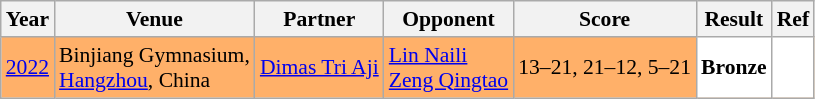<table class="sortable wikitable" style="font-size: 90%;">
<tr>
<th>Year</th>
<th>Venue</th>
<th>Partner</th>
<th>Opponent</th>
<th>Score</th>
<th>Result</th>
<th>Ref</th>
</tr>
<tr style="background:#FFB069">
<td align="center"><a href='#'>2022</a></td>
<td align="left">Binjiang Gymnasium,<br><a href='#'>Hangzhou</a>, China</td>
<td align="left"> <a href='#'>Dimas Tri Aji</a></td>
<td align="left"> <a href='#'>Lin Naili</a><br> <a href='#'>Zeng Qingtao</a></td>
<td align="left">13–21, 21–12, 5–21</td>
<td style="text-align:left; background:white"> <strong>Bronze</strong></td>
<td style="text-align:left; background:white"></td>
</tr>
</table>
